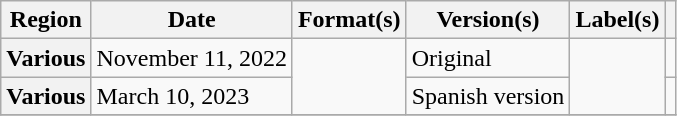<table class="wikitable plainrowheaders">
<tr>
<th scope="col">Region</th>
<th scope="col">Date</th>
<th scope="col">Format(s)</th>
<th scope="col">Version(s)</th>
<th scope="col">Label(s)</th>
<th scope="col"></th>
</tr>
<tr>
<th scope="row">Various</th>
<td>November 11, 2022</td>
<td rowspan="2"></td>
<td>Original</td>
<td rowspan="2"></td>
<td style="text-align:center;"></td>
</tr>
<tr>
<th scope="row">Various</th>
<td>March 10, 2023</td>
<td>Spanish version</td>
<td style="text-align:center;"></td>
</tr>
<tr>
</tr>
</table>
